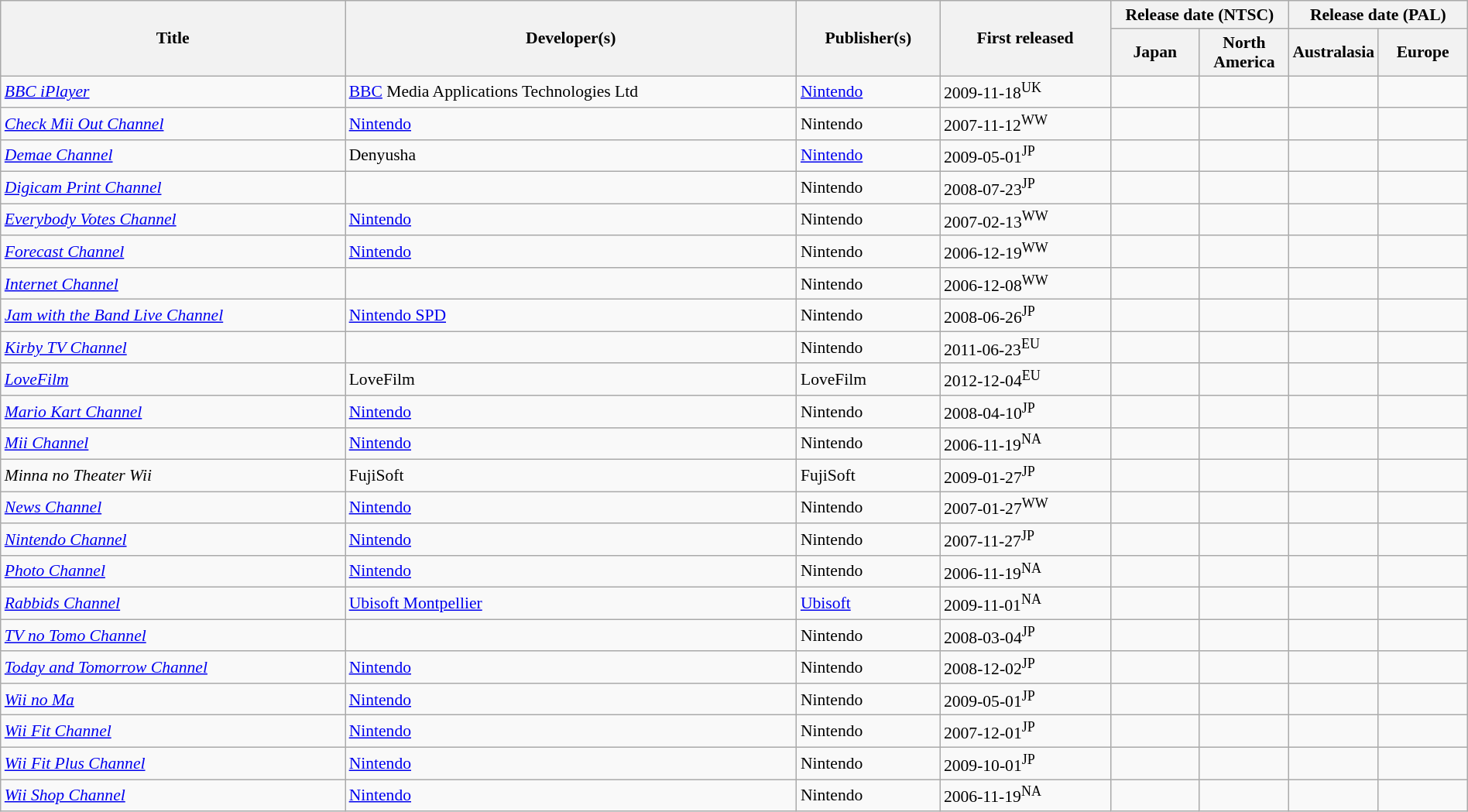<table class="wikitable sortable" style="width:100%; font-size:90%;" id="applist">
<tr>
<th rowspan="2">Title</th>
<th rowspan="2">Developer(s)</th>
<th rowspan="2">Publisher(s)</th>
<th rowspan="2" style="white-space:nowrap;">First released</th>
<th colspan="2">Release date (NTSC)</th>
<th colspan="2">Release date (PAL)</th>
</tr>
<tr>
<th style="width:70px;">Japan</th>
<th style="width:70px;">North America</th>
<th style="width:70px;">Australasia</th>
<th style="width:70px;">Europe</th>
</tr>
<tr>
<td><em><a href='#'>BBC iPlayer</a></em></td>
<td><a href='#'>BBC</a> Media Applications Technologies Ltd</td>
<td><a href='#'>Nintendo</a></td>
<td>2009-11-18<sup>UK</sup></td>
<td></td>
<td></td>
<td></td>
<td></td>
</tr>
<tr>
<td><em><a href='#'>Check Mii Out Channel</a></em></td>
<td><a href='#'>Nintendo</a></td>
<td>Nintendo</td>
<td>2007-11-12<sup>WW</sup></td>
<td></td>
<td></td>
<td></td>
<td></td>
</tr>
<tr>
<td><em><a href='#'>Demae Channel</a></em></td>
<td>Denyusha</td>
<td><a href='#'>Nintendo</a></td>
<td>2009-05-01<sup>JP</sup></td>
<td></td>
<td></td>
<td></td>
<td></td>
</tr>
<tr>
<td><em><a href='#'>Digicam Print Channel</a></em></td>
<td></td>
<td>Nintendo</td>
<td>2008-07-23<sup>JP</sup></td>
<td></td>
<td></td>
<td></td>
<td></td>
</tr>
<tr>
<td><em><a href='#'>Everybody Votes Channel</a></em></td>
<td><a href='#'>Nintendo</a></td>
<td>Nintendo</td>
<td>2007-02-13<sup>WW</sup></td>
<td></td>
<td></td>
<td></td>
<td></td>
</tr>
<tr>
<td><em><a href='#'>Forecast Channel</a></em></td>
<td><a href='#'>Nintendo</a></td>
<td>Nintendo</td>
<td>2006-12-19<sup>WW</sup></td>
<td></td>
<td></td>
<td></td>
<td></td>
</tr>
<tr>
<td><em><a href='#'>Internet Channel</a></em></td>
<td></td>
<td>Nintendo</td>
<td>2006-12-08<sup>WW</sup></td>
<td></td>
<td></td>
<td></td>
<td></td>
</tr>
<tr>
<td><em><a href='#'>Jam with the Band Live Channel</a></em></td>
<td><a href='#'>Nintendo SPD</a></td>
<td>Nintendo</td>
<td>2008-06-26<sup>JP</sup></td>
<td></td>
<td></td>
<td></td>
<td></td>
</tr>
<tr>
<td><em><a href='#'>Kirby TV Channel</a></em></td>
<td></td>
<td>Nintendo</td>
<td>2011-06-23<sup>EU</sup></td>
<td></td>
<td></td>
<td></td>
<td></td>
</tr>
<tr>
<td><em><a href='#'>LoveFilm</a></em></td>
<td>LoveFilm</td>
<td>LoveFilm</td>
<td>2012-12-04<sup>EU</sup></td>
<td></td>
<td></td>
<td></td>
<td></td>
</tr>
<tr>
<td><em><a href='#'>Mario Kart Channel</a></em></td>
<td><a href='#'>Nintendo</a></td>
<td>Nintendo</td>
<td>2008-04-10<sup>JP</sup></td>
<td></td>
<td></td>
<td></td>
<td></td>
</tr>
<tr>
<td><em><a href='#'>Mii Channel</a></em></td>
<td><a href='#'>Nintendo</a></td>
<td>Nintendo</td>
<td>2006-11-19<sup>NA</sup></td>
<td></td>
<td></td>
<td></td>
<td></td>
</tr>
<tr>
<td><em>Minna no Theater Wii</em></td>
<td>FujiSoft</td>
<td>FujiSoft</td>
<td>2009-01-27<sup>JP</sup></td>
<td></td>
<td></td>
<td></td>
<td></td>
</tr>
<tr>
<td><em><a href='#'>News Channel</a></em></td>
<td><a href='#'>Nintendo</a></td>
<td>Nintendo</td>
<td>2007-01-27<sup>WW</sup></td>
<td></td>
<td></td>
<td></td>
<td></td>
</tr>
<tr>
<td><em><a href='#'>Nintendo Channel</a></em></td>
<td><a href='#'>Nintendo</a></td>
<td>Nintendo</td>
<td>2007-11-27<sup>JP</sup></td>
<td></td>
<td></td>
<td></td>
<td></td>
</tr>
<tr>
<td><em><a href='#'>Photo Channel</a></em></td>
<td><a href='#'>Nintendo</a></td>
<td>Nintendo</td>
<td>2006-11-19<sup>NA</sup></td>
<td></td>
<td></td>
<td></td>
<td></td>
</tr>
<tr>
<td><em><a href='#'>Rabbids Channel</a></em></td>
<td><a href='#'>Ubisoft Montpellier</a></td>
<td><a href='#'>Ubisoft</a></td>
<td>2009-11-01<sup>NA</sup></td>
<td></td>
<td></td>
<td></td>
<td></td>
</tr>
<tr>
<td><em><a href='#'>TV no Tomo Channel</a></em></td>
<td></td>
<td>Nintendo</td>
<td>2008-03-04<sup>JP</sup></td>
<td></td>
<td></td>
<td></td>
<td></td>
</tr>
<tr>
<td><em><a href='#'>Today and Tomorrow Channel</a></em></td>
<td><a href='#'>Nintendo</a></td>
<td>Nintendo</td>
<td>2008-12-02<sup>JP</sup></td>
<td></td>
<td></td>
<td></td>
<td></td>
</tr>
<tr>
<td><em><a href='#'>Wii no Ma</a></em></td>
<td><a href='#'>Nintendo</a></td>
<td>Nintendo</td>
<td>2009-05-01<sup>JP</sup></td>
<td></td>
<td></td>
<td></td>
<td></td>
</tr>
<tr>
<td><em><a href='#'>Wii Fit Channel</a></em></td>
<td><a href='#'>Nintendo</a></td>
<td>Nintendo</td>
<td>2007-12-01<sup>JP</sup></td>
<td></td>
<td></td>
<td></td>
<td></td>
</tr>
<tr>
<td><em><a href='#'>Wii Fit Plus Channel</a></em></td>
<td><a href='#'>Nintendo</a></td>
<td>Nintendo</td>
<td>2009-10-01<sup>JP</sup></td>
<td></td>
<td></td>
<td></td>
<td></td>
</tr>
<tr>
<td><em><a href='#'>Wii Shop Channel</a></em></td>
<td><a href='#'>Nintendo</a></td>
<td>Nintendo</td>
<td>2006-11-19<sup>NA</sup></td>
<td></td>
<td></td>
<td></td>
<td></td>
</tr>
</table>
